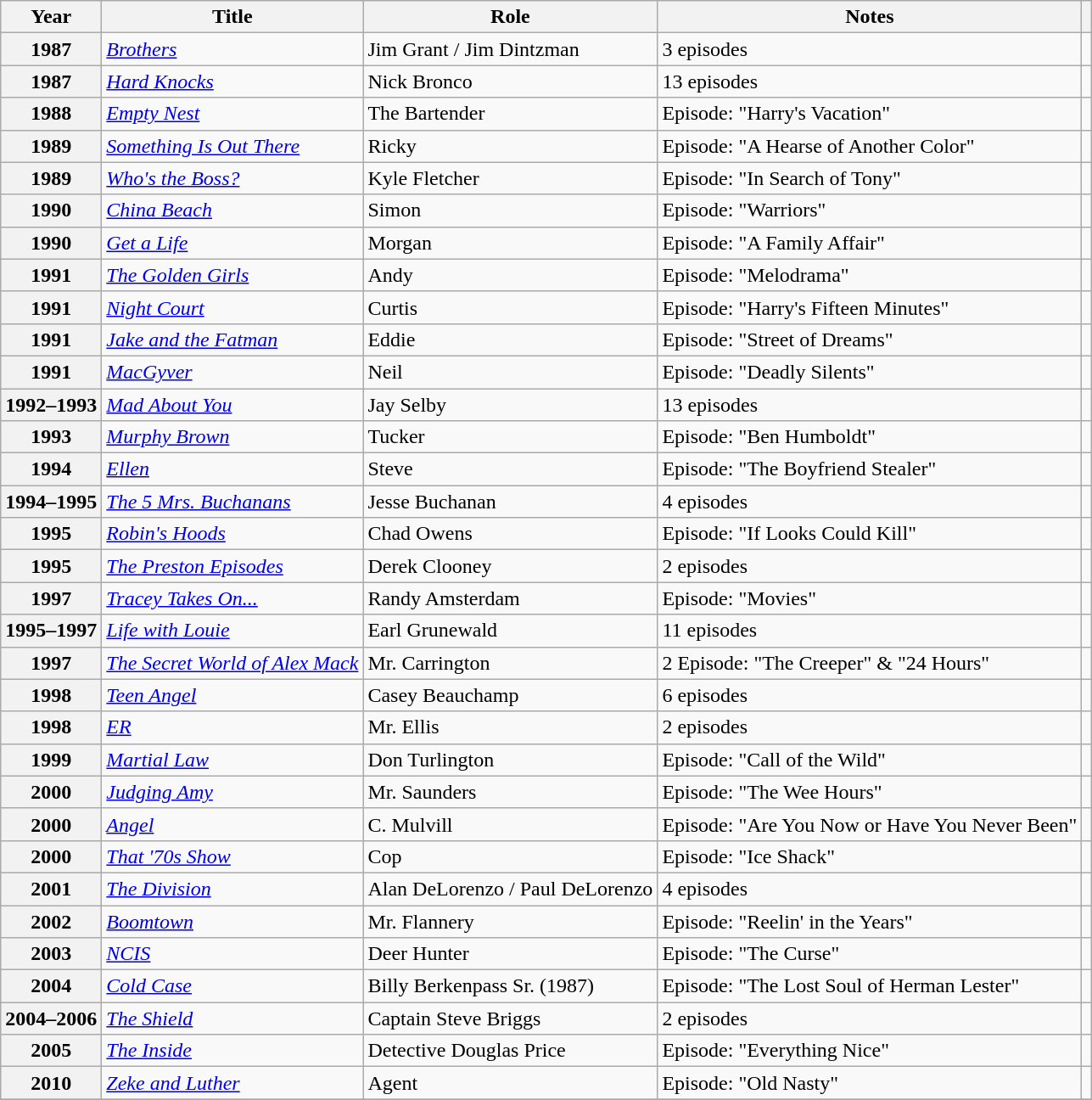<table class="wikitable sortable plainrowheaders">
<tr>
<th>Year</th>
<th>Title</th>
<th>Role</th>
<th>Notes</th>
<th class="unsortable"></th>
</tr>
<tr>
<th scope="row">1987</th>
<td><em><a href='#'>Brothers</a></em></td>
<td>Jim Grant / Jim Dintzman</td>
<td>3 episodes</td>
<td style="text-align:center;"></td>
</tr>
<tr>
<th scope="row">1987</th>
<td><em><a href='#'>Hard Knocks</a></em></td>
<td>Nick Bronco</td>
<td>13 episodes</td>
<td style="text-align:center;"></td>
</tr>
<tr>
<th scope="row">1988</th>
<td><em><a href='#'>Empty Nest</a></em></td>
<td>The Bartender</td>
<td>Episode: "Harry's Vacation"</td>
<td style="text-align:center;"></td>
</tr>
<tr>
<th scope="row">1989</th>
<td><em><a href='#'>Something Is Out There</a></em></td>
<td>Ricky</td>
<td>Episode: "A Hearse of Another Color"</td>
<td style="text-align:center;"></td>
</tr>
<tr>
<th scope="row">1989</th>
<td><em><a href='#'>Who's the Boss?</a></em></td>
<td>Kyle Fletcher</td>
<td>Episode: "In Search of Tony"</td>
<td style="text-align:center;"></td>
</tr>
<tr>
<th scope="row">1990</th>
<td><em><a href='#'>China Beach</a></em></td>
<td>Simon</td>
<td>Episode: "Warriors"</td>
<td style="text-align:center;"></td>
</tr>
<tr>
<th scope="row">1990</th>
<td><em><a href='#'>Get a Life</a></em></td>
<td>Morgan</td>
<td>Episode: "A Family Affair"</td>
<td style="text-align:center;"></td>
</tr>
<tr>
<th scope="row">1991</th>
<td><em><a href='#'>The Golden Girls</a></em></td>
<td>Andy</td>
<td>Episode: "Melodrama"</td>
<td style="text-align:center;"></td>
</tr>
<tr>
<th scope="row">1991</th>
<td><em><a href='#'>Night Court</a></em></td>
<td>Curtis</td>
<td>Episode: "Harry's Fifteen Minutes"</td>
<td style="text-align:center;"></td>
</tr>
<tr Tuck>
<th scope="row">1991</th>
<td><em><a href='#'>Jake and the Fatman</a></em></td>
<td>Eddie</td>
<td>Episode: "Street of Dreams"</td>
<td style="text-align:center;"></td>
</tr>
<tr>
<th scope="row">1991</th>
<td><em><a href='#'>MacGyver</a></em></td>
<td>Neil</td>
<td>Episode: "Deadly Silents"</td>
<td style="text-align:center;"></td>
</tr>
<tr>
<th scope="row">1992–1993</th>
<td><em><a href='#'>Mad About You</a></em></td>
<td>Jay Selby</td>
<td>13 episodes</td>
<td style="text-align:center;"></td>
</tr>
<tr>
<th scope="row">1993</th>
<td><em><a href='#'>Murphy Brown</a></em></td>
<td>Tucker</td>
<td>Episode: "Ben Humboldt"</td>
<td style="text-align:center;"></td>
</tr>
<tr>
<th scope="row">1994</th>
<td><em><a href='#'>Ellen</a></em></td>
<td>Steve</td>
<td>Episode: "The Boyfriend Stealer"</td>
<td style="text-align:center;"></td>
</tr>
<tr>
<th scope="row">1994–1995</th>
<td><em><a href='#'>The 5 Mrs. Buchanans</a></em></td>
<td>Jesse Buchanan</td>
<td>4 episodes</td>
<td style="text-align:center;"></td>
</tr>
<tr>
<th scope="row">1995</th>
<td><em><a href='#'>Robin's Hoods</a></em></td>
<td>Chad Owens</td>
<td>Episode: "If Looks Could Kill"</td>
<td style="text-align:center;"></td>
</tr>
<tr>
<th scope="row">1995</th>
<td><em><a href='#'>The Preston Episodes</a></em></td>
<td>Derek Clooney</td>
<td>2 episodes</td>
<td style="text-align:center;"></td>
</tr>
<tr>
<th scope="row">1997</th>
<td><em><a href='#'>Tracey Takes On...</a></em></td>
<td>Randy Amsterdam</td>
<td>Episode: "Movies"</td>
<td style="text-align:center;"></td>
</tr>
<tr>
<th scope="row">1995–1997</th>
<td><em><a href='#'>Life with Louie</a></em></td>
<td>Earl Grunewald</td>
<td>11 episodes</td>
<td style="text-align:center;"></td>
</tr>
<tr>
<th scope="row">1997</th>
<td><em><a href='#'>The Secret World of Alex Mack</a></em></td>
<td>Mr. Carrington</td>
<td>2 Episode: "The Creeper" & "24 Hours"</td>
<td style="text-align:center;"></td>
</tr>
<tr>
<th scope="row">1998</th>
<td><em><a href='#'>Teen Angel</a></em></td>
<td>Casey Beauchamp</td>
<td>6 episodes</td>
<td style="text-align:center;"></td>
</tr>
<tr>
<th scope="row">1998</th>
<td><em><a href='#'>ER</a></em></td>
<td>Mr. Ellis</td>
<td>2 episodes</td>
<td style="text-align:center;"></td>
</tr>
<tr>
<th scope="row">1999</th>
<td><em><a href='#'>Martial Law</a></em></td>
<td>Don Turlington</td>
<td>Episode: "Call of the Wild"</td>
<td style="text-align:center;"></td>
</tr>
<tr>
<th scope="row">2000</th>
<td><em><a href='#'>Judging Amy</a></em></td>
<td>Mr. Saunders</td>
<td>Episode: "The Wee Hours"</td>
<td style="text-align:center;"></td>
</tr>
<tr>
<th scope="row">2000</th>
<td><em><a href='#'>Angel</a></em></td>
<td>C. Mulvill</td>
<td>Episode: "Are You Now or Have You Never Been"</td>
<td style="text-align:center;"></td>
</tr>
<tr>
<th scope="row">2000</th>
<td><em><a href='#'>That '70s Show</a></em></td>
<td>Cop</td>
<td>Episode: "Ice Shack"</td>
<td style="text-align:center;"></td>
</tr>
<tr>
<th scope="row">2001</th>
<td><em><a href='#'>The Division</a></em></td>
<td>Alan DeLorenzo / Paul DeLorenzo</td>
<td>4 episodes</td>
<td style="text-align:center;"></td>
</tr>
<tr>
<th scope="row">2002</th>
<td><em><a href='#'>Boomtown</a></em></td>
<td>Mr. Flannery</td>
<td>Episode: "Reelin' in the Years"</td>
<td style="text-align:center;"></td>
</tr>
<tr>
<th scope="row">2003</th>
<td><em><a href='#'>NCIS</a></em></td>
<td>Deer Hunter</td>
<td>Episode: "The Curse"</td>
<td style="text-align:center;"></td>
</tr>
<tr>
<th scope="row">2004</th>
<td><em><a href='#'>Cold Case</a></em></td>
<td>Billy Berkenpass Sr. (1987)</td>
<td>Episode: "The Lost Soul of Herman Lester"</td>
<td style="text-align:center;"></td>
</tr>
<tr>
<th scope="row">2004–2006</th>
<td><em><a href='#'>The Shield</a></em></td>
<td>Captain Steve Briggs</td>
<td>2 episodes</td>
<td style="text-align:center;"></td>
</tr>
<tr>
<th scope="row">2005</th>
<td><em><a href='#'>The Inside</a></em></td>
<td>Detective Douglas Price</td>
<td>Episode: "Everything Nice"</td>
<td style="text-align:center;"></td>
</tr>
<tr>
<th scope="row">2010</th>
<td><em><a href='#'>Zeke and Luther</a></em></td>
<td>Agent</td>
<td>Episode: "Old Nasty"</td>
<td style="text-align:center;"></td>
</tr>
<tr>
</tr>
</table>
